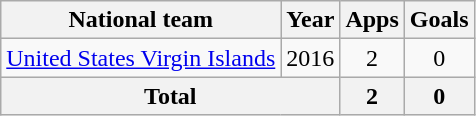<table class="wikitable" style="text-align:center">
<tr>
<th>National team</th>
<th>Year</th>
<th>Apps</th>
<th>Goals</th>
</tr>
<tr>
<td rowspan="1"><a href='#'>United States Virgin Islands</a></td>
<td>2016</td>
<td>2</td>
<td>0</td>
</tr>
<tr>
<th colspan=2>Total</th>
<th>2</th>
<th>0</th>
</tr>
</table>
